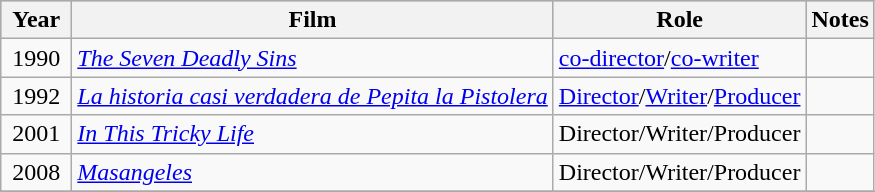<table class="wikitable">
<tr style="background:#B0C4DE;">
<th>Year</th>
<th>Film</th>
<th>Role</th>
<th>Notes</th>
</tr>
<tr>
<td style="width:40px; text-align:center;">1990</td>
<td><em><a href='#'>The Seven Deadly Sins</a></em></td>
<td><a href='#'>co-director</a>/<a href='#'>co-writer</a></td>
<td></td>
</tr>
<tr>
<td style="width:40px; text-align:center;">1992</td>
<td><em><a href='#'>La historia casi verdadera de Pepita la Pistolera</a></em></td>
<td><a href='#'>Director</a>/<a href='#'>Writer</a>/<a href='#'>Producer</a></td>
<td></td>
</tr>
<tr>
<td style="width:40px; text-align:center;">2001</td>
<td><em><a href='#'>In This Tricky Life</a></em></td>
<td>Director/Writer/Producer</td>
<td></td>
</tr>
<tr>
<td style="width:40px; text-align:center;">2008</td>
<td><em><a href='#'>Masangeles</a></em></td>
<td>Director/Writer/Producer</td>
<td></td>
</tr>
<tr>
</tr>
</table>
